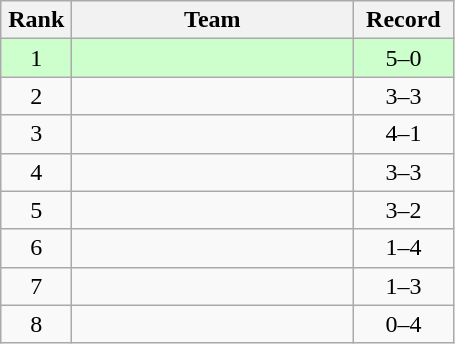<table class="wikitable" style="text-align: center;">
<tr>
<th width=40>Rank</th>
<th width=180>Team</th>
<th width=60>Record</th>
</tr>
<tr bgcolor=ccffcc>
<td>1</td>
<td align=left></td>
<td>5–0</td>
</tr>
<tr>
<td>2</td>
<td align=left></td>
<td>3–3</td>
</tr>
<tr>
<td>3</td>
<td align=left></td>
<td>4–1</td>
</tr>
<tr>
<td>4</td>
<td align=left></td>
<td>3–3</td>
</tr>
<tr>
<td>5</td>
<td align=left></td>
<td>3–2</td>
</tr>
<tr>
<td>6</td>
<td align=left></td>
<td>1–4</td>
</tr>
<tr>
<td>7</td>
<td align=left></td>
<td>1–3</td>
</tr>
<tr>
<td>8</td>
<td align=left></td>
<td>0–4</td>
</tr>
</table>
